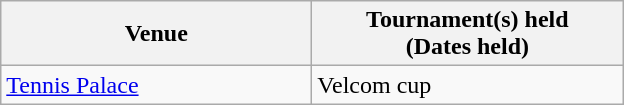<table class=wikitable>
<tr>
<th width=200>Venue</th>
<th width=200>Tournament(s) held<br>(Dates held)</th>
</tr>
<tr>
<td><a href='#'>Tennis Palace</a></td>
<td>Velcom cup</td>
</tr>
</table>
